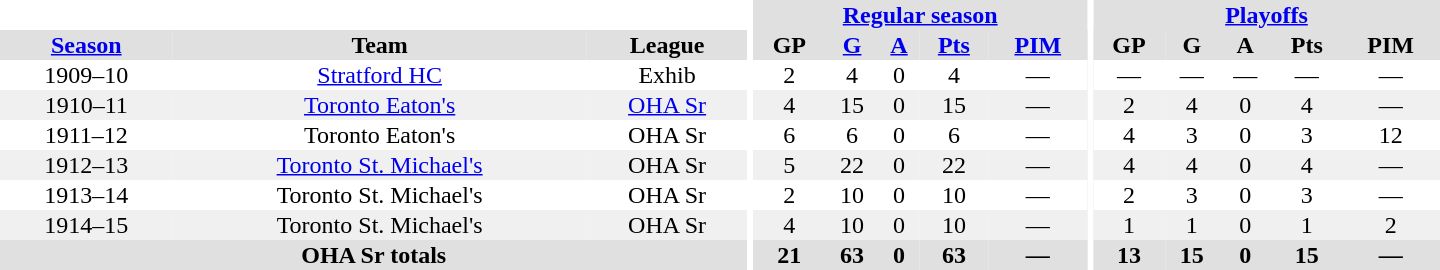<table border="0" cellpadding="1" cellspacing="0" style="text-align:center; width:60em">
<tr bgcolor="#e0e0e0">
<th colspan="3" bgcolor="#ffffff"></th>
<th rowspan="100" bgcolor="#ffffff"></th>
<th colspan="5"><a href='#'>Regular season</a></th>
<th rowspan="100" bgcolor="#ffffff"></th>
<th colspan="5"><a href='#'>Playoffs</a></th>
</tr>
<tr bgcolor="#e0e0e0">
<th><a href='#'>Season</a></th>
<th>Team</th>
<th>League</th>
<th>GP</th>
<th><a href='#'>G</a></th>
<th><a href='#'>A</a></th>
<th><a href='#'>Pts</a></th>
<th><a href='#'>PIM</a></th>
<th>GP</th>
<th>G</th>
<th>A</th>
<th>Pts</th>
<th>PIM</th>
</tr>
<tr>
<td>1909–10</td>
<td><a href='#'>Stratford HC</a></td>
<td>Exhib</td>
<td>2</td>
<td>4</td>
<td>0</td>
<td>4</td>
<td>—</td>
<td>—</td>
<td>—</td>
<td>—</td>
<td>—</td>
<td>—</td>
</tr>
<tr bgcolor="#f0f0f0">
<td>1910–11</td>
<td><a href='#'>Toronto Eaton's</a></td>
<td><a href='#'>OHA Sr</a></td>
<td>4</td>
<td>15</td>
<td>0</td>
<td>15</td>
<td>—</td>
<td>2</td>
<td>4</td>
<td>0</td>
<td>4</td>
<td>—</td>
</tr>
<tr>
<td>1911–12</td>
<td>Toronto Eaton's</td>
<td>OHA Sr</td>
<td>6</td>
<td>6</td>
<td>0</td>
<td>6</td>
<td>—</td>
<td>4</td>
<td>3</td>
<td>0</td>
<td>3</td>
<td>12</td>
</tr>
<tr bgcolor="#f0f0f0">
<td>1912–13</td>
<td><a href='#'>Toronto St. Michael's</a></td>
<td>OHA Sr</td>
<td>5</td>
<td>22</td>
<td>0</td>
<td>22</td>
<td>—</td>
<td>4</td>
<td>4</td>
<td>0</td>
<td>4</td>
<td>—</td>
</tr>
<tr>
<td>1913–14</td>
<td>Toronto St. Michael's</td>
<td>OHA Sr</td>
<td>2</td>
<td>10</td>
<td>0</td>
<td>10</td>
<td>—</td>
<td>2</td>
<td>3</td>
<td>0</td>
<td>3</td>
<td>—</td>
</tr>
<tr bgcolor="#f0f0f0">
<td>1914–15</td>
<td>Toronto St. Michael's</td>
<td>OHA Sr</td>
<td>4</td>
<td>10</td>
<td>0</td>
<td>10</td>
<td>—</td>
<td>1</td>
<td>1</td>
<td>0</td>
<td>1</td>
<td>2</td>
</tr>
<tr bgcolor="#e0e0e0">
<th colspan="3">OHA Sr totals</th>
<th>21</th>
<th>63</th>
<th>0</th>
<th>63</th>
<th>—</th>
<th>13</th>
<th>15</th>
<th>0</th>
<th>15</th>
<th>—</th>
</tr>
</table>
